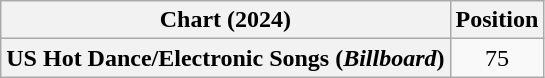<table class="wikitable sortable plainrowheaders" style="text-align:center">
<tr>
<th scope="col">Chart (2024)</th>
<th scope="col">Position</th>
</tr>
<tr>
<th scope="row">US Hot Dance/Electronic Songs (<em>Billboard</em>)</th>
<td>75</td>
</tr>
</table>
